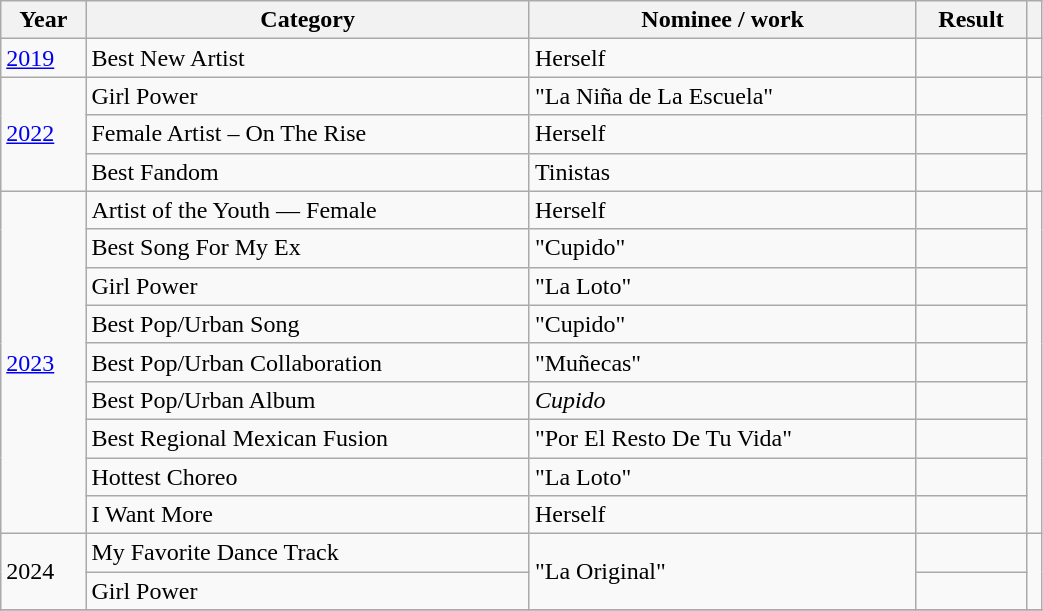<table class="wikitable" style="width:55%;">
<tr>
<th>Year</th>
<th>Category</th>
<th>Nominee / work</th>
<th>Result</th>
<th></th>
</tr>
<tr>
<td><a href='#'>2019</a></td>
<td>Best New Artist</td>
<td>Herself</td>
<td></td>
<td style="text-align:center;"></td>
</tr>
<tr>
<td rowspan="3"><a href='#'>2022</a></td>
<td>Girl Power</td>
<td>"La Niña de La Escuela" </td>
<td></td>
<td rowspan="3" style="text-align:center;"></td>
</tr>
<tr>
<td>Female Artist – On The Rise</td>
<td>Herself</td>
<td></td>
</tr>
<tr>
<td>Best Fandom</td>
<td>Tinistas</td>
<td></td>
</tr>
<tr>
<td rowspan="9"><a href='#'>2023</a></td>
<td>Artist of the Youth — Female</td>
<td>Herself</td>
<td></td>
<td rowspan="9" style="text-align:center;"></td>
</tr>
<tr>
<td>Best Song For My Ex</td>
<td>"Cupido"</td>
<td></td>
</tr>
<tr>
<td>Girl Power</td>
<td>"La Loto" </td>
<td></td>
</tr>
<tr>
<td>Best Pop/Urban Song</td>
<td>"Cupido"</td>
<td></td>
</tr>
<tr>
<td>Best Pop/Urban Collaboration</td>
<td>"Muñecas" </td>
<td></td>
</tr>
<tr>
<td>Best Pop/Urban Album</td>
<td><em>Cupido</em></td>
<td></td>
</tr>
<tr>
<td>Best Regional Mexican Fusion</td>
<td>"Por El Resto De Tu Vida" </td>
<td></td>
</tr>
<tr>
<td>Hottest Choreo</td>
<td>"La Loto" </td>
<td></td>
</tr>
<tr>
<td>I Want More</td>
<td>Herself</td>
<td></td>
</tr>
<tr>
<td rowspan="2">2024</td>
<td>My Favorite Dance Track</td>
<td rowspan="2">"La Original" </td>
<td></td>
<td rowspan="2"></td>
</tr>
<tr>
<td>Girl Power</td>
<td></td>
</tr>
<tr>
</tr>
</table>
